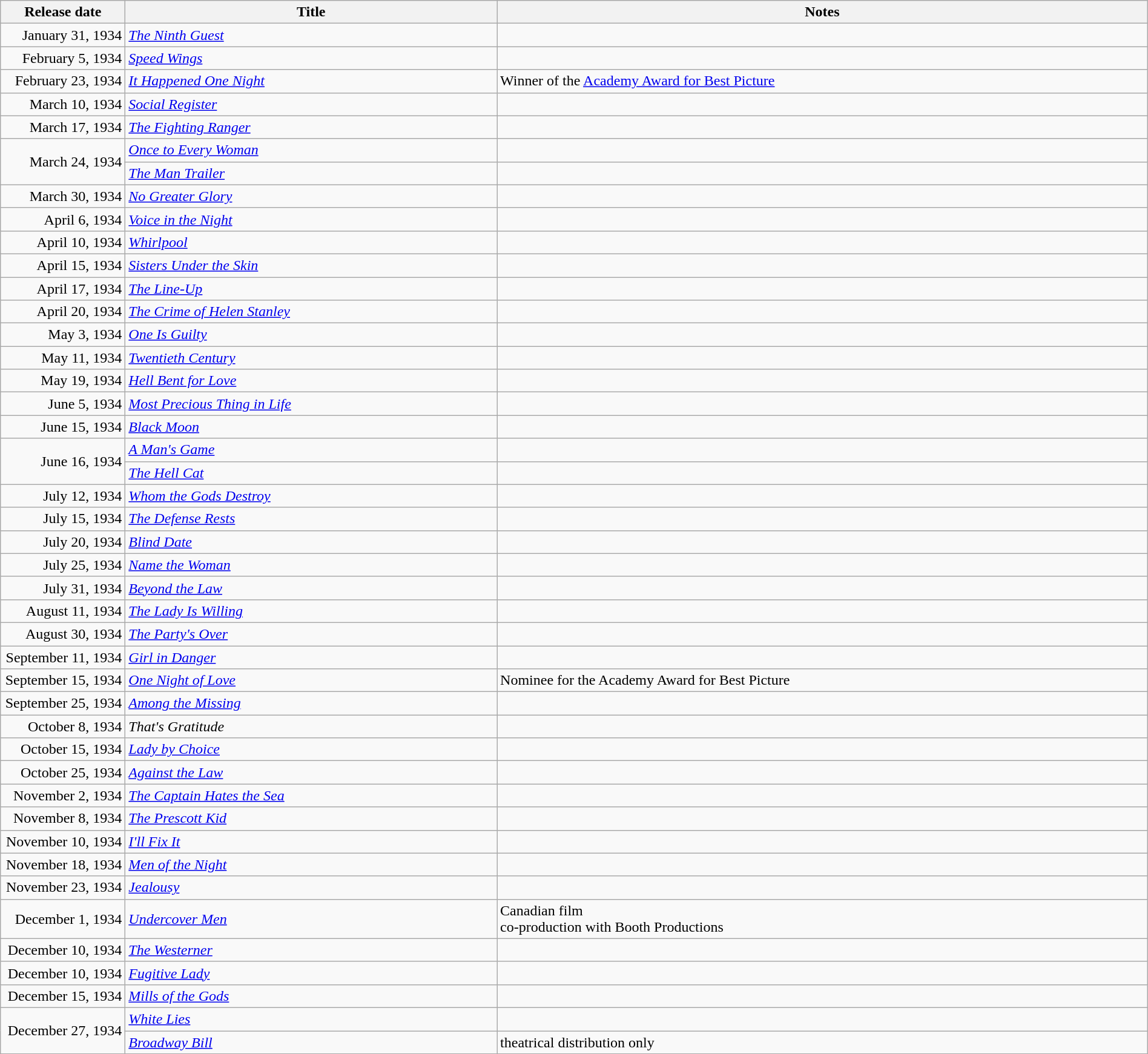<table class="wikitable sortable" style="width:100%;">
<tr>
<th scope="col" style="width:130px;">Release date</th>
<th>Title</th>
<th>Notes</th>
</tr>
<tr>
<td style="text-align:right;">January 31, 1934</td>
<td><em><a href='#'>The Ninth Guest</a></em></td>
<td></td>
</tr>
<tr>
<td style="text-align:right;">February 5, 1934</td>
<td><em><a href='#'>Speed Wings</a></em></td>
<td></td>
</tr>
<tr>
<td style="text-align:right;">February 23, 1934</td>
<td><em><a href='#'>It Happened One Night</a></em></td>
<td>Winner of the <a href='#'>Academy Award for Best Picture</a></td>
</tr>
<tr>
<td style="text-align:right;">March 10, 1934</td>
<td><em><a href='#'>Social Register</a></em></td>
<td></td>
</tr>
<tr>
<td style="text-align:right;">March 17, 1934</td>
<td><em><a href='#'>The Fighting Ranger</a></em></td>
<td></td>
</tr>
<tr>
<td style="text-align:right;" rowspan="2">March 24, 1934</td>
<td><em><a href='#'>Once to Every Woman</a></em></td>
<td></td>
</tr>
<tr>
<td><em><a href='#'>The Man Trailer</a></em></td>
<td></td>
</tr>
<tr>
<td style="text-align:right;">March 30, 1934</td>
<td><em><a href='#'>No Greater Glory</a></em></td>
<td></td>
</tr>
<tr>
<td style="text-align:right;">April 6, 1934</td>
<td><em><a href='#'>Voice in the Night</a></em></td>
<td></td>
</tr>
<tr>
<td style="text-align:right;">April 10, 1934</td>
<td><em><a href='#'>Whirlpool</a></em></td>
<td></td>
</tr>
<tr>
<td style="text-align:right;">April 15, 1934</td>
<td><em><a href='#'>Sisters Under the Skin</a></em></td>
<td></td>
</tr>
<tr>
<td style="text-align:right;">April 17, 1934</td>
<td><em><a href='#'>The Line-Up</a></em></td>
<td></td>
</tr>
<tr>
<td style="text-align:right;">April 20, 1934</td>
<td><em><a href='#'>The Crime of Helen Stanley</a></em></td>
<td></td>
</tr>
<tr>
<td style="text-align:right;">May 3, 1934</td>
<td><em><a href='#'>One Is Guilty</a></em></td>
<td></td>
</tr>
<tr>
<td style="text-align:right;">May 11, 1934</td>
<td><em><a href='#'>Twentieth Century</a></em></td>
<td></td>
</tr>
<tr>
<td style="text-align:right;">May 19, 1934</td>
<td><em><a href='#'>Hell Bent for Love</a></em></td>
<td></td>
</tr>
<tr>
<td style="text-align:right;">June 5, 1934</td>
<td><em><a href='#'>Most Precious Thing in Life</a></em></td>
<td></td>
</tr>
<tr>
<td style="text-align:right;">June 15, 1934</td>
<td><em><a href='#'>Black Moon</a></em></td>
<td></td>
</tr>
<tr>
<td style="text-align:right;" rowspan="2">June 16, 1934</td>
<td><em><a href='#'>A Man's Game</a></em></td>
<td></td>
</tr>
<tr>
<td><em><a href='#'>The Hell Cat</a></em></td>
<td></td>
</tr>
<tr>
<td style="text-align:right;">July 12, 1934</td>
<td><em><a href='#'>Whom the Gods Destroy</a></em></td>
<td></td>
</tr>
<tr>
<td style="text-align:right;">July 15, 1934</td>
<td><em><a href='#'>The Defense Rests</a></em></td>
<td></td>
</tr>
<tr>
<td style="text-align:right;">July 20, 1934</td>
<td><em><a href='#'>Blind Date</a></em></td>
<td></td>
</tr>
<tr>
<td style="text-align:right;">July 25, 1934</td>
<td><em><a href='#'>Name the Woman</a></em></td>
<td></td>
</tr>
<tr>
<td style="text-align:right;">July 31, 1934</td>
<td><em><a href='#'>Beyond the Law</a></em></td>
<td></td>
</tr>
<tr>
<td style="text-align:right;">August 11, 1934</td>
<td><em><a href='#'>The Lady Is Willing</a></em></td>
<td></td>
</tr>
<tr>
<td style="text-align:right;">August 30, 1934</td>
<td><em><a href='#'>The Party's Over</a></em></td>
<td></td>
</tr>
<tr>
<td style="text-align:right;">September 11, 1934</td>
<td><em><a href='#'>Girl in Danger</a></em></td>
<td></td>
</tr>
<tr>
<td style="text-align:right;">September 15, 1934</td>
<td><em><a href='#'>One Night of Love</a></em></td>
<td>Nominee for the Academy Award for Best Picture</td>
</tr>
<tr>
<td style="text-align:right;">September 25, 1934</td>
<td><em><a href='#'>Among the Missing</a></em></td>
<td></td>
</tr>
<tr>
<td style="text-align:right;">October 8, 1934</td>
<td><em>That's Gratitude</em></td>
<td></td>
</tr>
<tr>
<td style="text-align:right;">October 15, 1934</td>
<td><em><a href='#'>Lady by Choice</a></em></td>
<td></td>
</tr>
<tr>
<td style="text-align:right;">October 25, 1934</td>
<td><em><a href='#'>Against the Law</a></em></td>
<td></td>
</tr>
<tr>
<td style="text-align:right;">November 2, 1934</td>
<td><em><a href='#'>The Captain Hates the Sea</a></em></td>
<td></td>
</tr>
<tr>
<td style="text-align:right;">November 8, 1934</td>
<td><em><a href='#'>The Prescott Kid</a></em></td>
<td></td>
</tr>
<tr>
<td style="text-align:right;">November 10, 1934</td>
<td><em><a href='#'>I'll Fix It</a></em></td>
<td></td>
</tr>
<tr>
<td style="text-align:right;">November 18, 1934</td>
<td><em><a href='#'>Men of the Night</a></em></td>
<td></td>
</tr>
<tr>
<td style="text-align:right;">November 23, 1934</td>
<td><em><a href='#'>Jealousy</a></em></td>
<td></td>
</tr>
<tr>
<td style="text-align:right;">December 1, 1934</td>
<td><em><a href='#'>Undercover Men</a></em></td>
<td>Canadian film<br>co-production with Booth Productions</td>
</tr>
<tr>
<td style="text-align:right;">December 10, 1934</td>
<td><em><a href='#'>The Westerner</a></em></td>
<td></td>
</tr>
<tr>
<td style="text-align:right;">December 10, 1934</td>
<td><em><a href='#'>Fugitive Lady</a></em></td>
<td></td>
</tr>
<tr>
<td style="text-align:right;">December 15, 1934</td>
<td><em><a href='#'>Mills of the Gods</a></em></td>
<td></td>
</tr>
<tr>
<td style="text-align:right;" rowspan="2">December 27, 1934</td>
<td><em><a href='#'>White Lies</a></em></td>
<td></td>
</tr>
<tr>
<td><em><a href='#'>Broadway Bill</a></em></td>
<td>theatrical distribution only</td>
</tr>
<tr>
</tr>
</table>
